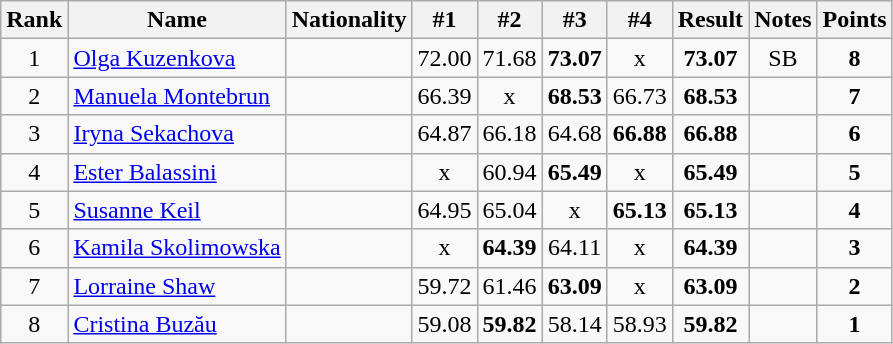<table class="wikitable sortable" style="text-align:center">
<tr>
<th>Rank</th>
<th>Name</th>
<th>Nationality</th>
<th>#1</th>
<th>#2</th>
<th>#3</th>
<th>#4</th>
<th>Result</th>
<th>Notes</th>
<th>Points</th>
</tr>
<tr>
<td>1</td>
<td align=left><a href='#'>Olga Kuzenkova</a></td>
<td align=left></td>
<td>72.00</td>
<td>71.68</td>
<td><strong>73.07</strong></td>
<td>x</td>
<td><strong>73.07</strong></td>
<td>SB</td>
<td><strong>8</strong></td>
</tr>
<tr>
<td>2</td>
<td align=left><a href='#'>Manuela Montebrun</a></td>
<td align=left></td>
<td>66.39</td>
<td>x</td>
<td><strong>68.53</strong></td>
<td>66.73</td>
<td><strong>68.53</strong></td>
<td></td>
<td><strong>7</strong></td>
</tr>
<tr>
<td>3</td>
<td align=left><a href='#'>Iryna Sekachova</a></td>
<td align=left></td>
<td>64.87</td>
<td>66.18</td>
<td>64.68</td>
<td><strong>66.88</strong></td>
<td><strong>66.88</strong></td>
<td></td>
<td><strong>6</strong></td>
</tr>
<tr>
<td>4</td>
<td align=left><a href='#'>Ester Balassini</a></td>
<td align=left></td>
<td>x</td>
<td>60.94</td>
<td><strong>65.49</strong></td>
<td>x</td>
<td><strong>65.49</strong></td>
<td></td>
<td><strong>5</strong></td>
</tr>
<tr>
<td>5</td>
<td align=left><a href='#'>Susanne Keil</a></td>
<td align=left></td>
<td>64.95</td>
<td>65.04</td>
<td>x</td>
<td><strong>65.13</strong></td>
<td><strong>65.13</strong></td>
<td></td>
<td><strong>4</strong></td>
</tr>
<tr>
<td>6</td>
<td align=left><a href='#'>Kamila Skolimowska</a></td>
<td align=left></td>
<td>x</td>
<td><strong>64.39</strong></td>
<td>64.11</td>
<td>x</td>
<td><strong>64.39</strong></td>
<td></td>
<td><strong>3</strong></td>
</tr>
<tr>
<td>7</td>
<td align=left><a href='#'>Lorraine Shaw</a></td>
<td align=left></td>
<td>59.72</td>
<td>61.46</td>
<td><strong>63.09</strong></td>
<td>x</td>
<td><strong>63.09</strong></td>
<td></td>
<td><strong>2</strong></td>
</tr>
<tr>
<td>8</td>
<td align=left><a href='#'>Cristina Buzău</a></td>
<td align=left></td>
<td>59.08</td>
<td><strong>59.82</strong></td>
<td>58.14</td>
<td>58.93</td>
<td><strong>59.82</strong></td>
<td></td>
<td><strong>1</strong></td>
</tr>
</table>
